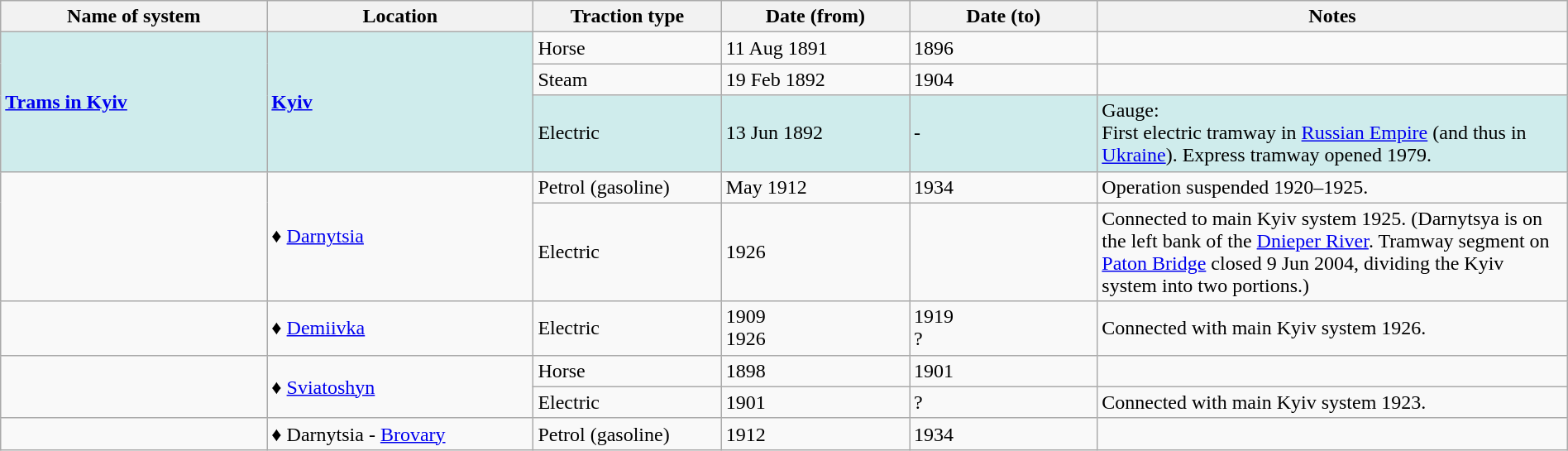<table class="wikitable" style="width:100%;">
<tr>
<th style="width:17%;">Name of system</th>
<th style="width:17%;">Location</th>
<th style="width:12%;">Traction type</th>
<th style="width:12%;">Date (from)</th>
<th style="width:12%;">Date (to)</th>
<th style="width:30%;">Notes</th>
</tr>
<tr>
<td style="background:#CFECEC" rowspan="3"><strong><a href='#'>Trams in Kyiv</a></strong></td>
<td style="background:#CFECEC" rowspan="3"><strong><a href='#'>Kyiv</a></strong></td>
<td>Horse</td>
<td>11 Aug 1891</td>
<td>1896</td>
<td> </td>
</tr>
<tr>
<td>Steam</td>
<td>19 Feb 1892</td>
<td>1904</td>
<td> </td>
</tr>
<tr>
<td style="background:#CFECEC">Electric</td>
<td style="background:#CFECEC">13 Jun 1892</td>
<td style="background:#CFECEC">-</td>
<td style="background:#CFECEC">Gauge: <br>First electric tramway in <a href='#'>Russian Empire</a> (and thus in <a href='#'>Ukraine</a>). Express tramway opened 1979.</td>
</tr>
<tr>
<td rowspan="2"> </td>
<td rowspan="2">♦ <a href='#'>Darnytsia</a></td>
<td>Petrol (gasoline)</td>
<td>May 1912</td>
<td>1934</td>
<td>Operation suspended 1920–1925.</td>
</tr>
<tr>
<td>Electric</td>
<td>1926</td>
<td> </td>
<td>Connected to main Kyiv system 1925. (Darnytsya is on the left bank of the <a href='#'>Dnieper River</a>. Tramway segment on <a href='#'>Paton Bridge</a> closed 9 Jun 2004, dividing the Kyiv system into two portions.)</td>
</tr>
<tr>
<td> </td>
<td>♦ <a href='#'>Demiivka</a></td>
<td>Electric</td>
<td>1909<br>1926</td>
<td>1919<br>?</td>
<td>Connected with main Kyiv system 1926.</td>
</tr>
<tr>
<td rowspan="2"> </td>
<td rowspan="2">♦ <a href='#'>Sviatoshyn</a></td>
<td>Horse</td>
<td>1898</td>
<td>1901</td>
<td> </td>
</tr>
<tr>
<td>Electric</td>
<td>1901</td>
<td>?</td>
<td>Connected with main Kyiv system 1923.</td>
</tr>
<tr>
<td> </td>
<td>♦ Darnytsia - <a href='#'>Brovary</a></td>
<td>Petrol (gasoline)</td>
<td>1912</td>
<td>1934</td>
<td> </td>
</tr>
</table>
